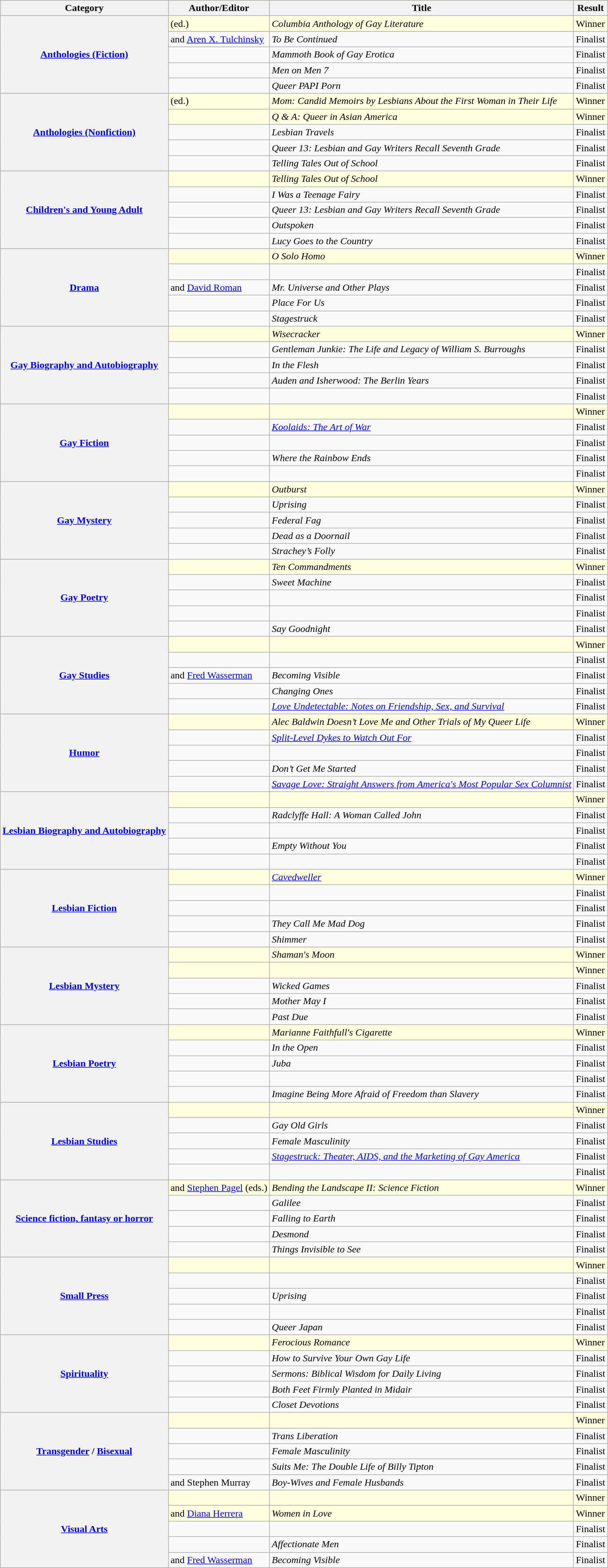<table class="wikitable">
<tr>
<th>Category</th>
<th>Author/Editor</th>
<th>Title</th>
<th>Result</th>
</tr>
<tr style=background:lightyellow>
<th rowspan="5"><a href='#'>Anthologies (Fiction)</a></th>
<td> (ed.)</td>
<td><em>Columbia Anthology of Gay Literature</em></td>
<td>Winner</td>
</tr>
<tr>
<td> and <a href='#'>Aren X. Tulchinsky</a></td>
<td><em>To Be Continued</em></td>
<td>Finalist</td>
</tr>
<tr>
<td></td>
<td><em>Mammoth Book of Gay Erotica</em></td>
<td>Finalist</td>
</tr>
<tr>
<td></td>
<td><em>Men on Men 7</em></td>
<td>Finalist</td>
</tr>
<tr>
<td></td>
<td><em>Queer PAPI Porn</em></td>
<td>Finalist</td>
</tr>
<tr style=background:lightyellow>
<th rowspan="5"><a href='#'>Anthologies (Nonfiction)</a></th>
<td> (ed.)</td>
<td><em>Mom: Candid Memoirs by Lesbians About the First Woman in Their Life</em></td>
<td>Winner</td>
</tr>
<tr style=background:lightyellow>
<td></td>
<td><em>Q & A: Queer in Asian America</em></td>
<td>Winner</td>
</tr>
<tr>
<td></td>
<td><em>Lesbian Travels</em></td>
<td>Finalist</td>
</tr>
<tr>
<td></td>
<td><em>Queer 13: Lesbian and Gay Writers Recall Seventh Grade</em></td>
<td>Finalist</td>
</tr>
<tr>
<td></td>
<td><em>Telling Tales Out of School</em></td>
<td>Finalist</td>
</tr>
<tr style=background:lightyellow>
<th rowspan="5"><a href='#'>Children's and Young Adult</a></th>
<td></td>
<td><em>Telling Tales Out of School</em></td>
<td>Winner</td>
</tr>
<tr>
<td></td>
<td><em>I Was a Teenage Fairy</em></td>
<td>Finalist</td>
</tr>
<tr>
<td></td>
<td><em>Queer 13: Lesbian and Gay Writers Recall Seventh Grade</em></td>
<td>Finalist</td>
</tr>
<tr>
<td></td>
<td><em>Outspoken</em></td>
<td>Finalist</td>
</tr>
<tr>
<td></td>
<td><em>Lucy Goes to the Country</em></td>
<td>Finalist</td>
</tr>
<tr style=background:lightyellow>
<th rowspan="5"><a href='#'>Drama</a></th>
<td></td>
<td><em>O Solo Homo</em></td>
<td>Winner</td>
</tr>
<tr>
<td></td>
<td><em></em></td>
<td>Finalist</td>
</tr>
<tr>
<td> and <a href='#'>David Roman</a></td>
<td><em>Mr. Universe and Other Plays</em></td>
<td>Finalist</td>
</tr>
<tr>
<td></td>
<td><em>Place For Us</em></td>
<td>Finalist</td>
</tr>
<tr>
<td></td>
<td><em>Stagestruck</em></td>
<td>Finalist</td>
</tr>
<tr style=background:lightyellow>
<th rowspan="5"><a href='#'>Gay Biography and Autobiography</a></th>
<td></td>
<td><em>Wisecracker</em></td>
<td>Winner</td>
</tr>
<tr>
<td></td>
<td><em>Gentleman Junkie: The Life and Legacy of William S. Burroughs</em></td>
<td>Finalist</td>
</tr>
<tr>
<td></td>
<td><em>In the Flesh</em></td>
<td>Finalist</td>
</tr>
<tr>
<td></td>
<td><em>Auden and Isherwood: The Berlin Years</em></td>
<td>Finalist</td>
</tr>
<tr>
<td></td>
<td><em></em></td>
<td>Finalist</td>
</tr>
<tr style=background:lightyellow>
<th rowspan="5"><a href='#'>Gay Fiction</a></th>
<td></td>
<td><em></em></td>
<td>Winner</td>
</tr>
<tr>
<td></td>
<td><em><a href='#'>Koolaids: The Art of War</a></em></td>
<td>Finalist</td>
</tr>
<tr>
<td></td>
<td><em></em></td>
<td>Finalist</td>
</tr>
<tr>
<td></td>
<td><em>Where the Rainbow Ends</em></td>
<td>Finalist</td>
</tr>
<tr>
<td></td>
<td><em></em></td>
<td>Finalist</td>
</tr>
<tr style=background:lightyellow>
<th rowspan="5"><a href='#'>Gay Mystery</a></th>
<td></td>
<td><em>Outburst</em></td>
<td>Winner</td>
</tr>
<tr>
<td></td>
<td><em>Uprising</em></td>
<td>Finalist</td>
</tr>
<tr>
<td></td>
<td><em>Federal Fag</em></td>
<td>Finalist</td>
</tr>
<tr>
<td></td>
<td><em>Dead as a Doornail</em></td>
<td>Finalist</td>
</tr>
<tr>
<td></td>
<td><em>Strachey’s Folly</em></td>
<td>Finalist</td>
</tr>
<tr style=background:lightyellow>
<th rowspan="5"><a href='#'>Gay Poetry</a></th>
<td></td>
<td><em>Ten Commandments</em></td>
<td>Winner</td>
</tr>
<tr>
<td></td>
<td><em>Sweet Machine</em></td>
<td>Finalist</td>
</tr>
<tr>
<td></td>
<td><em></em></td>
<td>Finalist</td>
</tr>
<tr>
<td></td>
<td><em></em></td>
<td>Finalist</td>
</tr>
<tr>
<td></td>
<td><em>Say Goodnight</em></td>
<td>Finalist</td>
</tr>
<tr style=background:lightyellow>
<th rowspan="5"><a href='#'>Gay Studies</a></th>
<td></td>
<td><em></em></td>
<td>Winner</td>
</tr>
<tr>
<td></td>
<td><em></em></td>
<td>Finalist</td>
</tr>
<tr>
<td> and <a href='#'>Fred Wasserman</a></td>
<td><em>Becoming Visible</em></td>
<td>Finalist</td>
</tr>
<tr>
<td></td>
<td><em>Changing Ones</em></td>
<td>Finalist</td>
</tr>
<tr>
<td></td>
<td><em><a href='#'>Love Undetectable: Notes on Friendship, Sex, and Survival</a></em></td>
<td>Finalist</td>
</tr>
<tr style=background:lightyellow>
<th rowspan="5"><a href='#'>Humor</a></th>
<td></td>
<td><em>Alec Baldwin Doesn’t Love Me and Other Trials of My Queer Life</em></td>
<td>Winner</td>
</tr>
<tr>
<td></td>
<td><em><a href='#'>Split-Level Dykes to Watch Out For</a></em></td>
<td>Finalist</td>
</tr>
<tr>
<td></td>
<td><em></em></td>
<td>Finalist</td>
</tr>
<tr>
<td></td>
<td><em>Don’t Get Me Started</em></td>
<td>Finalist</td>
</tr>
<tr>
<td></td>
<td><em><a href='#'>Savage Love: Straight Answers from America's Most Popular Sex Columnist</a></em></td>
<td>Finalist</td>
</tr>
<tr style=background:lightyellow>
<th rowspan="5"><a href='#'>Lesbian Biography and Autobiography</a></th>
<td></td>
<td><em></em></td>
<td>Winner</td>
</tr>
<tr>
<td></td>
<td><em>Radclyffe Hall: A Woman Called John</em></td>
<td>Finalist</td>
</tr>
<tr>
<td></td>
<td><em></em></td>
<td>Finalist</td>
</tr>
<tr>
<td></td>
<td><em>Empty Without You</em></td>
<td>Finalist</td>
</tr>
<tr>
<td></td>
<td><em></em></td>
<td>Finalist</td>
</tr>
<tr style=background:lightyellow>
<th rowspan="5"><a href='#'>Lesbian Fiction</a></th>
<td></td>
<td><em><a href='#'>Cavedweller</a></em></td>
<td>Winner</td>
</tr>
<tr>
<td></td>
<td><em></em></td>
<td>Finalist</td>
</tr>
<tr>
<td></td>
<td><em></em></td>
<td>Finalist</td>
</tr>
<tr>
<td></td>
<td><em>They Call Me Mad Dog</em></td>
<td>Finalist</td>
</tr>
<tr>
<td></td>
<td><em>Shimmer</em></td>
<td>Finalist</td>
</tr>
<tr style=background:lightyellow>
<th rowspan="5"><a href='#'>Lesbian Mystery</a></th>
<td></td>
<td><em>Shaman's Moon</em></td>
<td>Winner</td>
</tr>
<tr style=background:lightyellow>
<td></td>
<td><em></em></td>
<td>Winner</td>
</tr>
<tr>
<td></td>
<td><em>Wicked Games</em></td>
<td>Finalist</td>
</tr>
<tr>
<td></td>
<td><em>Mother May I</em></td>
<td>Finalist</td>
</tr>
<tr>
<td></td>
<td><em>Past Due</em></td>
<td>Finalist</td>
</tr>
<tr style=background:lightyellow>
<th rowspan="5"><a href='#'>Lesbian Poetry</a></th>
<td></td>
<td><em>Marianne Faithfull's Cigarette</em></td>
<td>Winner</td>
</tr>
<tr>
<td></td>
<td><em>In the Open</em></td>
<td>Finalist</td>
</tr>
<tr>
<td></td>
<td><em>Juba</em></td>
<td>Finalist</td>
</tr>
<tr>
<td></td>
<td><em></em></td>
<td>Finalist</td>
</tr>
<tr>
<td></td>
<td><em>Imagine Being More Afraid of Freedom than Slavery</em></td>
<td>Finalist</td>
</tr>
<tr style=background:lightyellow>
<th rowspan="5"><a href='#'>Lesbian Studies</a></th>
<td></td>
<td><em></em></td>
<td>Winner</td>
</tr>
<tr>
<td></td>
<td><em>Gay Old Girls</em></td>
<td>Finalist</td>
</tr>
<tr>
<td></td>
<td><em>Female Masculinity</em></td>
<td>Finalist</td>
</tr>
<tr>
<td></td>
<td><em><a href='#'>Stagestruck: Theater, AIDS, and the Marketing of Gay America</a></em></td>
<td>Finalist</td>
</tr>
<tr>
<td></td>
<td><em></em></td>
<td>Finalist</td>
</tr>
<tr style=background:lightyellow>
<th rowspan="5"><a href='#'>Science fiction, fantasy or horror</a></th>
<td> and <a href='#'>Stephen Pagel</a> (eds.)</td>
<td><em>Bending the Landscape II: Science Fiction</em></td>
<td>Winner</td>
</tr>
<tr>
<td></td>
<td><em>Galilee</em></td>
<td>Finalist</td>
</tr>
<tr>
<td></td>
<td><em>Falling to Earth</em></td>
<td>Finalist</td>
</tr>
<tr>
<td></td>
<td><em>Desmond</em></td>
<td>Finalist</td>
</tr>
<tr>
<td></td>
<td><em>Things Invisible to See</em></td>
<td>Finalist</td>
</tr>
<tr style=background:lightyellow>
<th rowspan="5"><a href='#'>Small Press</a></th>
<td></td>
<td><em></em></td>
<td>Winner</td>
</tr>
<tr>
<td></td>
<td><em></em></td>
<td>Finalist</td>
</tr>
<tr>
<td></td>
<td><em>Uprising</em></td>
<td>Finalist</td>
</tr>
<tr>
<td></td>
<td><em></em></td>
<td>Finalist</td>
</tr>
<tr>
<td></td>
<td><em>Queer Japan</em></td>
<td>Finalist</td>
</tr>
<tr style=background:lightyellow>
<th rowspan="5"><a href='#'>Spirituality</a></th>
<td></td>
<td><em>Ferocious Romance</em></td>
<td>Winner</td>
</tr>
<tr>
<td></td>
<td><em>How to Survive Your Own Gay Life</em></td>
<td>Finalist</td>
</tr>
<tr>
<td></td>
<td><em>Sermons: Biblical Wisdom for Daily Living</em></td>
<td>Finalist</td>
</tr>
<tr>
<td></td>
<td><em>Both Feet Firmly Planted in Midair</em></td>
<td>Finalist</td>
</tr>
<tr>
<td></td>
<td><em>Closet Devotions</em></td>
<td>Finalist</td>
</tr>
<tr style=background:lightyellow>
<th rowspan="5"><a href='#'>Transgender</a> / <a href='#'>Bisexual</a></th>
<td></td>
<td><em></em></td>
<td>Winner</td>
</tr>
<tr>
<td></td>
<td><em>Trans Liberation</em></td>
<td>Finalist</td>
</tr>
<tr>
<td></td>
<td><em>Female Masculinity</em></td>
<td>Finalist</td>
</tr>
<tr>
<td></td>
<td><em>Suits Me: The Double Life of Billy Tipton</em></td>
<td>Finalist</td>
</tr>
<tr>
<td> and Stephen Murray</td>
<td><em>Boy-Wives and Female Husbands</em></td>
<td>Finalist</td>
</tr>
<tr style=background:lightyellow>
<th rowspan="5"><a href='#'>Visual Arts</a></th>
<td></td>
<td><em></em></td>
<td>Winner</td>
</tr>
<tr style=background:lightyellow>
<td> and <a href='#'>Diana Herrera</a></td>
<td><em>Women in Love</em></td>
<td>Winner</td>
</tr>
<tr>
<td></td>
<td><em></em></td>
<td>Finalist</td>
</tr>
<tr>
<td></td>
<td><em>Affectionate Men</em></td>
<td>Finalist</td>
</tr>
<tr>
<td> and <a href='#'>Fred Wasserman</a></td>
<td><em>Becoming Visible</em></td>
<td>Finalist</td>
</tr>
</table>
